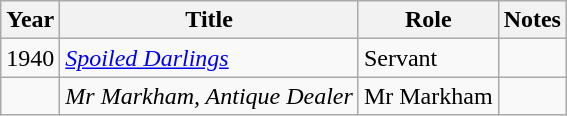<table class=wikitable>
<tr>
<th>Year</th>
<th>Title</th>
<th>Role</th>
<th>Notes</th>
</tr>
<tr>
<td>1940</td>
<td><em><a href='#'>Spoiled Darlings</a></em></td>
<td>Servant</td>
<td></td>
</tr>
<tr>
<td></td>
<td><em>Mr Markham, Antique Dealer</em></td>
<td>Mr Markham</td>
<td></td>
</tr>
</table>
